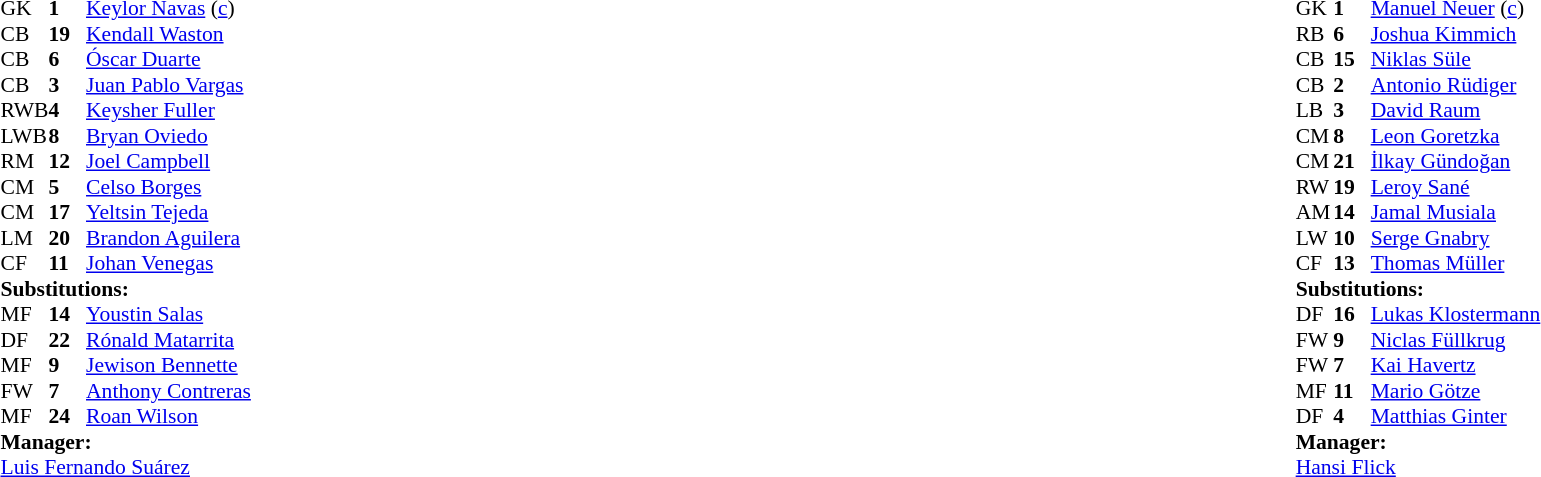<table width="100%">
<tr>
<td valign="top" width="40%"><br><table style="font-size:90%" cellspacing="0" cellpadding="0">
<tr>
<th width=25></th>
<th width=25></th>
</tr>
<tr>
<td>GK</td>
<td><strong>1</strong></td>
<td><a href='#'>Keylor Navas</a> (<a href='#'>c</a>)</td>
</tr>
<tr>
<td>CB</td>
<td><strong>19</strong></td>
<td><a href='#'>Kendall Waston</a></td>
</tr>
<tr>
<td>CB</td>
<td><strong>6</strong></td>
<td><a href='#'>Óscar Duarte</a></td>
<td></td>
</tr>
<tr>
<td>CB</td>
<td><strong>3</strong></td>
<td><a href='#'>Juan Pablo Vargas</a></td>
</tr>
<tr>
<td>RWB</td>
<td><strong>4</strong></td>
<td><a href='#'>Keysher Fuller</a></td>
<td></td>
<td></td>
</tr>
<tr>
<td>LWB</td>
<td><strong>8</strong></td>
<td><a href='#'>Bryan Oviedo</a></td>
<td></td>
<td></td>
</tr>
<tr>
<td>RM</td>
<td><strong>12</strong></td>
<td><a href='#'>Joel Campbell</a></td>
</tr>
<tr>
<td>CM</td>
<td><strong>5</strong></td>
<td><a href='#'>Celso Borges</a></td>
</tr>
<tr>
<td>CM</td>
<td><strong>17</strong></td>
<td><a href='#'>Yeltsin Tejeda</a></td>
<td></td>
<td></td>
</tr>
<tr>
<td>LM</td>
<td><strong>20</strong></td>
<td><a href='#'>Brandon Aguilera</a></td>
<td></td>
<td></td>
</tr>
<tr>
<td>CF</td>
<td><strong>11</strong></td>
<td><a href='#'>Johan Venegas</a></td>
<td></td>
<td></td>
</tr>
<tr>
<td colspan=3><strong>Substitutions:</strong></td>
</tr>
<tr>
<td>MF</td>
<td><strong>14</strong></td>
<td><a href='#'>Youstin Salas</a></td>
<td></td>
<td></td>
</tr>
<tr>
<td>DF</td>
<td><strong>22</strong></td>
<td><a href='#'>Rónald Matarrita</a></td>
<td></td>
<td></td>
</tr>
<tr>
<td>MF</td>
<td><strong>9</strong></td>
<td><a href='#'>Jewison Bennette</a></td>
<td></td>
<td></td>
</tr>
<tr>
<td>FW</td>
<td><strong>7</strong></td>
<td><a href='#'>Anthony Contreras</a></td>
<td></td>
<td></td>
</tr>
<tr>
<td>MF</td>
<td><strong>24</strong></td>
<td><a href='#'>Roan Wilson</a></td>
<td></td>
<td></td>
</tr>
<tr>
<td colspan=3><strong>Manager:</strong></td>
</tr>
<tr>
<td colspan=3> <a href='#'>Luis Fernando Suárez</a></td>
</tr>
</table>
</td>
<td valign="top"></td>
<td valign="top" width="50%"><br><table style="font-size:90%; margin:auto" cellspacing="0" cellpadding="0">
<tr>
<th width=25></th>
<th width=25></th>
</tr>
<tr>
<td>GK</td>
<td><strong>1</strong></td>
<td><a href='#'>Manuel Neuer</a> (<a href='#'>c</a>)</td>
</tr>
<tr>
<td>RB</td>
<td><strong>6</strong></td>
<td><a href='#'>Joshua Kimmich</a></td>
</tr>
<tr>
<td>CB</td>
<td><strong>15</strong></td>
<td><a href='#'>Niklas Süle</a></td>
<td></td>
<td></td>
</tr>
<tr>
<td>CB</td>
<td><strong>2</strong></td>
<td><a href='#'>Antonio Rüdiger</a></td>
</tr>
<tr>
<td>LB</td>
<td><strong>3</strong></td>
<td><a href='#'>David Raum</a></td>
<td></td>
<td></td>
</tr>
<tr>
<td>CM</td>
<td><strong>8</strong></td>
<td><a href='#'>Leon Goretzka</a></td>
<td></td>
<td></td>
</tr>
<tr>
<td>CM</td>
<td><strong>21</strong></td>
<td><a href='#'>İlkay Gündoğan</a></td>
<td></td>
<td></td>
</tr>
<tr>
<td>RW</td>
<td><strong>19</strong></td>
<td><a href='#'>Leroy Sané</a></td>
</tr>
<tr>
<td>AM</td>
<td><strong>14</strong></td>
<td><a href='#'>Jamal Musiala</a></td>
</tr>
<tr>
<td>LW</td>
<td><strong>10</strong></td>
<td><a href='#'>Serge Gnabry</a></td>
</tr>
<tr>
<td>CF</td>
<td><strong>13</strong></td>
<td><a href='#'>Thomas Müller</a></td>
<td></td>
<td></td>
</tr>
<tr>
<td colspan=3><strong>Substitutions:</strong></td>
</tr>
<tr>
<td>DF</td>
<td><strong>16</strong></td>
<td><a href='#'>Lukas Klostermann</a></td>
<td></td>
<td></td>
</tr>
<tr>
<td>FW</td>
<td><strong>9</strong></td>
<td><a href='#'>Niclas Füllkrug</a></td>
<td></td>
<td></td>
</tr>
<tr>
<td>FW</td>
<td><strong>7</strong></td>
<td><a href='#'>Kai Havertz</a></td>
<td></td>
<td></td>
</tr>
<tr>
<td>MF</td>
<td><strong>11</strong></td>
<td><a href='#'>Mario Götze</a></td>
<td></td>
<td></td>
</tr>
<tr>
<td>DF</td>
<td><strong>4</strong></td>
<td><a href='#'>Matthias Ginter</a></td>
<td></td>
<td></td>
</tr>
<tr>
<td colspan=3><strong>Manager:</strong></td>
</tr>
<tr>
<td colspan=3><a href='#'>Hansi Flick</a></td>
</tr>
</table>
</td>
</tr>
</table>
